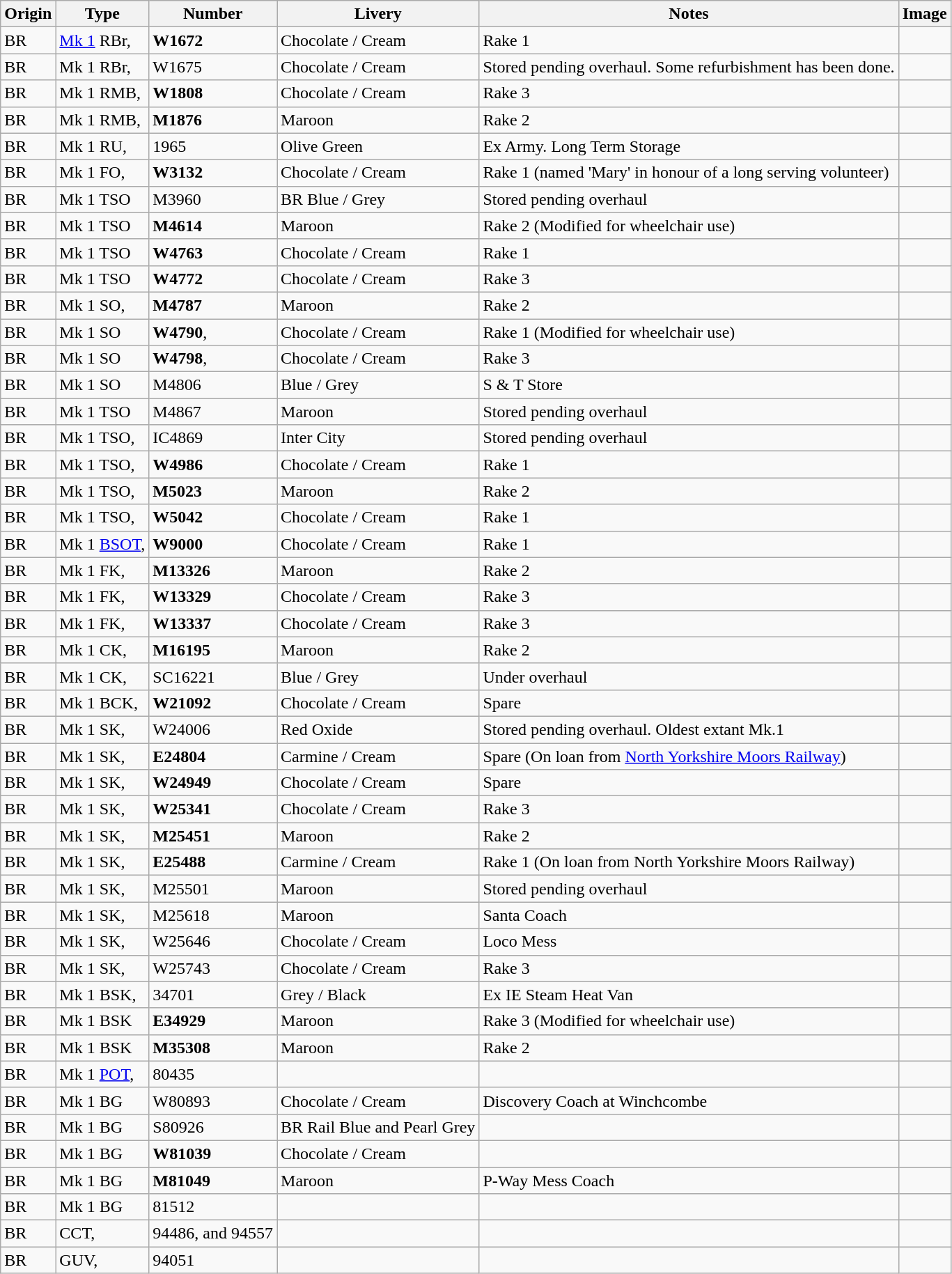<table class="wikitable sortable">
<tr>
<th>Origin</th>
<th>Type</th>
<th>Number</th>
<th>Livery</th>
<th>Notes</th>
<th>Image</th>
</tr>
<tr>
<td>BR</td>
<td><a href='#'>Mk 1</a> RBr,</td>
<td><strong>W1672</strong></td>
<td>Chocolate / Cream</td>
<td>Rake 1</td>
<td></td>
</tr>
<tr>
<td>BR</td>
<td>Mk 1 RBr,</td>
<td>W1675</td>
<td>Chocolate / Cream</td>
<td>Stored pending overhaul. Some refurbishment has been done.</td>
<td><br></td>
</tr>
<tr>
<td>BR</td>
<td>Mk 1 RMB,</td>
<td><strong>W1808</strong></td>
<td>Chocolate / Cream</td>
<td>Rake 3</td>
<td></td>
</tr>
<tr>
<td>BR</td>
<td>Mk 1 RMB,</td>
<td><strong>M1876</strong></td>
<td>Maroon</td>
<td>Rake 2</td>
<td></td>
</tr>
<tr>
<td>BR</td>
<td>Mk 1 RU,</td>
<td>1965</td>
<td>Olive Green</td>
<td>Ex Army. Long Term Storage</td>
<td></td>
</tr>
<tr>
<td>BR</td>
<td>Mk 1 FO,</td>
<td><strong>W3132</strong></td>
<td>Chocolate / Cream</td>
<td>Rake 1 (named 'Mary' in honour of a long serving volunteer)</td>
<td></td>
</tr>
<tr>
<td>BR</td>
<td>Mk 1 TSO</td>
<td>M3960</td>
<td>BR Blue / Grey</td>
<td>Stored pending overhaul</td>
<td></td>
</tr>
<tr>
<td>BR</td>
<td>Mk 1 TSO</td>
<td><strong>M4614</strong></td>
<td>Maroon</td>
<td>Rake 2 (Modified for wheelchair use)</td>
<td></td>
</tr>
<tr>
<td>BR</td>
<td>Mk 1 TSO</td>
<td><strong>W4763</strong></td>
<td>Chocolate / Cream</td>
<td>Rake 1</td>
<td></td>
</tr>
<tr>
<td>BR</td>
<td>Mk 1 TSO</td>
<td><strong>W4772</strong></td>
<td>Chocolate / Cream</td>
<td>Rake 3</td>
<td></td>
</tr>
<tr>
<td>BR</td>
<td>Mk 1 SO,</td>
<td><strong>M4787</strong></td>
<td>Maroon</td>
<td>Rake 2</td>
<td></td>
</tr>
<tr>
<td>BR</td>
<td>Mk 1 SO</td>
<td><strong>W4790</strong>,</td>
<td>Chocolate / Cream</td>
<td>Rake 1 (Modified for wheelchair use)</td>
<td></td>
</tr>
<tr>
<td>BR</td>
<td>Mk 1 SO</td>
<td><strong>W4798</strong>,</td>
<td>Chocolate / Cream</td>
<td>Rake 3</td>
<td></td>
</tr>
<tr>
<td>BR</td>
<td>Mk 1 SO</td>
<td>M4806</td>
<td>Blue / Grey</td>
<td>S & T Store</td>
<td></td>
</tr>
<tr>
<td>BR</td>
<td>Mk 1 TSO</td>
<td>M4867</td>
<td>Maroon</td>
<td>Stored pending overhaul</td>
<td></td>
</tr>
<tr>
<td>BR</td>
<td>Mk 1 TSO,</td>
<td>IC4869</td>
<td>Inter City</td>
<td>Stored pending overhaul</td>
<td></td>
</tr>
<tr>
<td>BR</td>
<td>Mk 1 TSO,</td>
<td><strong>W4986</strong></td>
<td>Chocolate / Cream</td>
<td>Rake 1</td>
<td></td>
</tr>
<tr>
<td>BR</td>
<td>Mk 1 TSO,</td>
<td><strong>M5023</strong></td>
<td>Maroon</td>
<td>Rake 2</td>
<td></td>
</tr>
<tr>
<td>BR</td>
<td>Mk 1 TSO,</td>
<td><strong>W5042</strong></td>
<td>Chocolate / Cream</td>
<td>Rake 1</td>
<td></td>
</tr>
<tr>
<td>BR</td>
<td>Mk 1 <a href='#'>BSOT</a>,</td>
<td><strong>W9000</strong></td>
<td>Chocolate / Cream</td>
<td>Rake 1</td>
<td></td>
</tr>
<tr>
<td>BR</td>
<td>Mk 1 FK,</td>
<td><strong>M13326</strong></td>
<td>Maroon</td>
<td>Rake 2</td>
<td></td>
</tr>
<tr>
<td>BR</td>
<td>Mk 1 FK,</td>
<td><strong>W13329</strong></td>
<td>Chocolate / Cream</td>
<td>Rake 3</td>
<td></td>
</tr>
<tr>
<td>BR</td>
<td>Mk 1 FK,</td>
<td><strong>W13337</strong></td>
<td>Chocolate / Cream</td>
<td>Rake 3</td>
<td></td>
</tr>
<tr>
<td>BR</td>
<td>Mk 1 CK,</td>
<td><strong>M16195</strong></td>
<td>Maroon</td>
<td>Rake 2</td>
<td></td>
</tr>
<tr>
<td>BR</td>
<td>Mk 1 CK,</td>
<td>SC16221</td>
<td>Blue / Grey</td>
<td>Under overhaul</td>
<td></td>
</tr>
<tr>
<td>BR</td>
<td>Mk 1 BCK,</td>
<td><strong>W21092</strong></td>
<td>Chocolate / Cream</td>
<td>Spare</td>
<td></td>
</tr>
<tr>
<td>BR</td>
<td>Mk 1 SK,</td>
<td>W24006</td>
<td>Red Oxide</td>
<td>Stored pending overhaul. Oldest extant Mk.1</td>
<td></td>
</tr>
<tr>
<td>BR</td>
<td>Mk 1 SK,</td>
<td><strong>E24804</strong></td>
<td>Carmine / Cream</td>
<td>Spare (On loan from <a href='#'>North Yorkshire Moors Railway</a>)</td>
<td></td>
</tr>
<tr>
<td>BR</td>
<td>Mk 1 SK,</td>
<td><strong>W24949</strong></td>
<td>Chocolate / Cream</td>
<td>Spare</td>
<td></td>
</tr>
<tr>
<td>BR</td>
<td>Mk 1 SK,</td>
<td><strong>W25341</strong></td>
<td>Chocolate / Cream</td>
<td>Rake 3</td>
<td></td>
</tr>
<tr>
<td>BR</td>
<td>Mk 1 SK,</td>
<td><strong>M25451</strong></td>
<td>Maroon</td>
<td>Rake 2</td>
<td></td>
</tr>
<tr>
<td>BR</td>
<td>Mk 1 SK,</td>
<td><strong>E25488</strong></td>
<td>Carmine / Cream</td>
<td>Rake 1 (On loan from North Yorkshire Moors Railway)</td>
<td></td>
</tr>
<tr>
<td>BR</td>
<td>Mk 1 SK,</td>
<td>M25501</td>
<td>Maroon</td>
<td>Stored pending overhaul</td>
<td></td>
</tr>
<tr>
<td>BR</td>
<td>Mk 1 SK,</td>
<td>M25618</td>
<td>Maroon</td>
<td>Santa Coach</td>
<td></td>
</tr>
<tr>
<td>BR</td>
<td>Mk 1 SK,</td>
<td>W25646</td>
<td>Chocolate / Cream</td>
<td>Loco Mess</td>
<td></td>
</tr>
<tr>
<td>BR</td>
<td>Mk 1 SK,</td>
<td>W25743</td>
<td>Chocolate / Cream</td>
<td>Rake 3</td>
<td></td>
</tr>
<tr>
<td>BR</td>
<td>Mk 1 BSK,</td>
<td>34701</td>
<td>Grey / Black</td>
<td>Ex IE Steam Heat Van</td>
<td></td>
</tr>
<tr>
<td>BR</td>
<td>Mk 1 BSK</td>
<td><strong>E34929</strong></td>
<td>Maroon</td>
<td>Rake 3  (Modified for wheelchair use)</td>
<td></td>
</tr>
<tr>
<td>BR</td>
<td>Mk 1 BSK</td>
<td><strong>M35308</strong></td>
<td>Maroon</td>
<td>Rake 2</td>
<td></td>
</tr>
<tr>
<td>BR</td>
<td>Mk 1 <a href='#'>POT</a>,</td>
<td>80435</td>
<td></td>
<td></td>
<td></td>
</tr>
<tr>
<td>BR</td>
<td>Mk 1 BG</td>
<td>W80893</td>
<td>Chocolate / Cream</td>
<td>Discovery Coach at Winchcombe</td>
<td></td>
</tr>
<tr>
<td>BR</td>
<td>Mk 1 BG</td>
<td>S80926</td>
<td>BR Rail Blue and Pearl Grey</td>
<td></td>
<td></td>
</tr>
<tr>
<td>BR</td>
<td>Mk 1 BG</td>
<td><strong>W81039</strong></td>
<td>Chocolate / Cream</td>
<td></td>
<td></td>
</tr>
<tr>
<td>BR</td>
<td>Mk 1 BG</td>
<td><strong>M81049</strong></td>
<td>Maroon</td>
<td>P-Way Mess Coach</td>
<td></td>
</tr>
<tr>
<td>BR</td>
<td>Mk 1 BG</td>
<td>81512</td>
<td></td>
<td></td>
<td></td>
</tr>
<tr>
<td>BR</td>
<td>CCT,</td>
<td>94486, and 94557</td>
<td></td>
<td></td>
<td></td>
</tr>
<tr>
<td>BR</td>
<td>GUV,</td>
<td>94051</td>
<td></td>
<td></td>
<td></td>
</tr>
</table>
